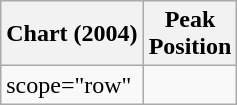<table class="wikitable">
<tr>
<th align="left">Chart (2004)</th>
<th align="left">Peak<br>Position</th>
</tr>
<tr>
<td>scope="row"</td>
</tr>
</table>
